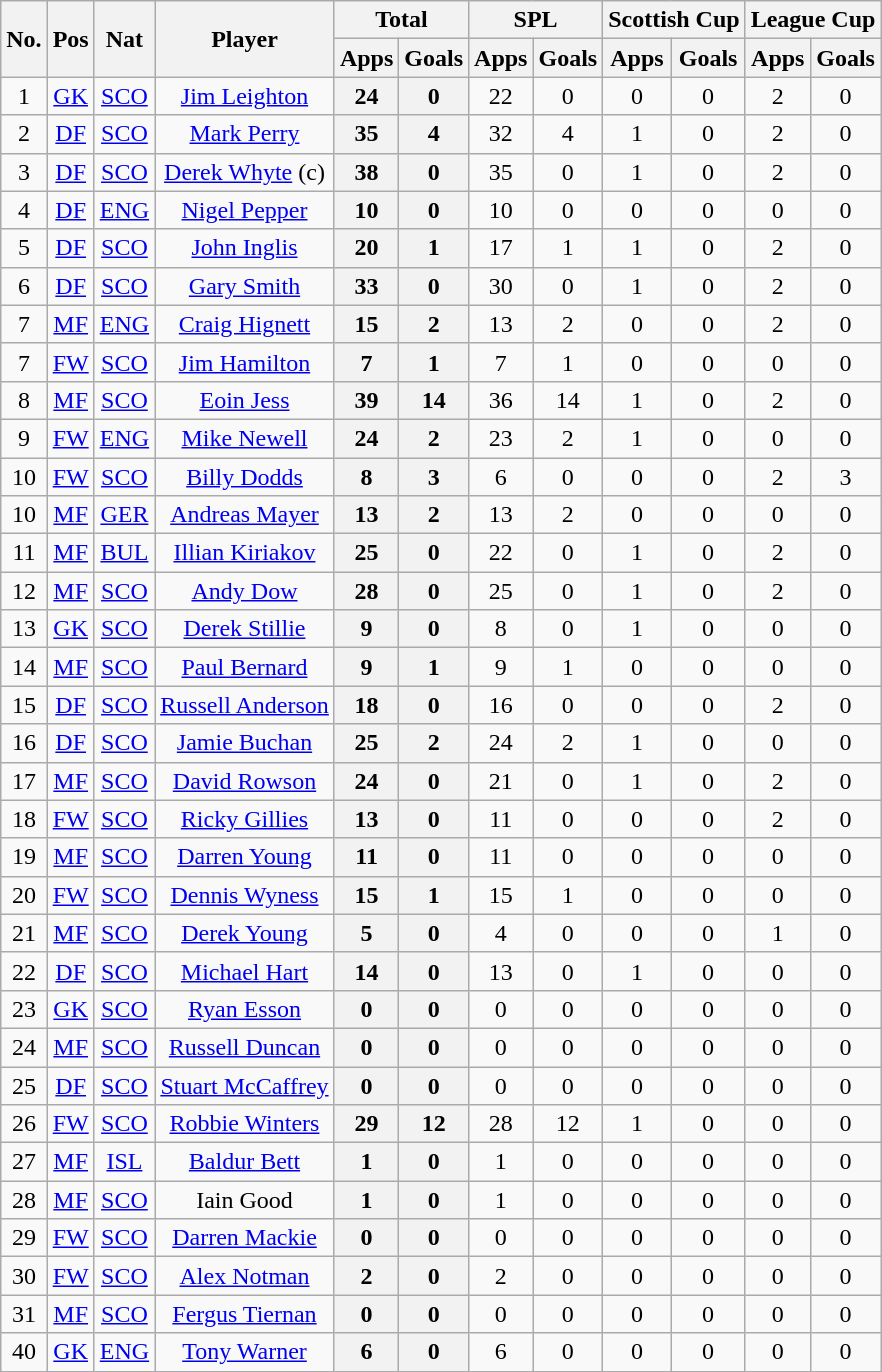<table class="wikitable sortable" style="text-align: center;">
<tr>
<th rowspan="2"><abbr>No.</abbr></th>
<th rowspan="2"><abbr>Pos</abbr></th>
<th rowspan="2"><abbr>Nat</abbr></th>
<th rowspan="2">Player</th>
<th colspan="2">Total</th>
<th colspan="2">SPL</th>
<th colspan="2">Scottish Cup</th>
<th colspan="2">League Cup</th>
</tr>
<tr>
<th>Apps</th>
<th>Goals</th>
<th>Apps</th>
<th>Goals</th>
<th>Apps</th>
<th>Goals</th>
<th>Apps</th>
<th>Goals</th>
</tr>
<tr>
<td>1</td>
<td><a href='#'>GK</a></td>
<td> <a href='#'>SCO</a></td>
<td><a href='#'>Jim Leighton</a></td>
<th>24</th>
<th>0</th>
<td>22</td>
<td>0</td>
<td>0</td>
<td>0</td>
<td>2</td>
<td>0</td>
</tr>
<tr>
<td>2</td>
<td><a href='#'>DF</a></td>
<td> <a href='#'>SCO</a></td>
<td><a href='#'>Mark Perry</a></td>
<th>35</th>
<th>4</th>
<td>32</td>
<td>4</td>
<td>1</td>
<td>0</td>
<td>2</td>
<td>0</td>
</tr>
<tr>
<td>3</td>
<td><a href='#'>DF</a></td>
<td> <a href='#'>SCO</a></td>
<td><a href='#'>Derek Whyte</a> (c)</td>
<th>38</th>
<th>0</th>
<td>35</td>
<td>0</td>
<td>1</td>
<td>0</td>
<td>2</td>
<td>0</td>
</tr>
<tr>
<td>4</td>
<td><a href='#'>DF</a></td>
<td> <a href='#'>ENG</a></td>
<td><a href='#'>Nigel Pepper</a></td>
<th>10</th>
<th>0</th>
<td>10</td>
<td>0</td>
<td>0</td>
<td>0</td>
<td>0</td>
<td>0</td>
</tr>
<tr>
<td>5</td>
<td><a href='#'>DF</a></td>
<td> <a href='#'>SCO</a></td>
<td><a href='#'>John Inglis</a></td>
<th>20</th>
<th>1</th>
<td>17</td>
<td>1</td>
<td>1</td>
<td>0</td>
<td>2</td>
<td>0</td>
</tr>
<tr>
<td>6</td>
<td><a href='#'>DF</a></td>
<td> <a href='#'>SCO</a></td>
<td><a href='#'>Gary Smith</a></td>
<th>33</th>
<th>0</th>
<td>30</td>
<td>0</td>
<td>1</td>
<td>0</td>
<td>2</td>
<td>0</td>
</tr>
<tr>
<td>7</td>
<td><a href='#'>MF</a></td>
<td> <a href='#'>ENG</a></td>
<td><a href='#'>Craig Hignett</a></td>
<th>15</th>
<th>2</th>
<td>13</td>
<td>2</td>
<td>0</td>
<td>0</td>
<td>2</td>
<td>0</td>
</tr>
<tr>
<td>7</td>
<td><a href='#'>FW</a></td>
<td> <a href='#'>SCO</a></td>
<td><a href='#'>Jim Hamilton</a></td>
<th>7</th>
<th>1</th>
<td>7</td>
<td>1</td>
<td>0</td>
<td>0</td>
<td>0</td>
<td>0</td>
</tr>
<tr>
<td>8</td>
<td><a href='#'>MF</a></td>
<td> <a href='#'>SCO</a></td>
<td><a href='#'>Eoin Jess</a></td>
<th>39</th>
<th>14</th>
<td>36</td>
<td>14</td>
<td>1</td>
<td>0</td>
<td>2</td>
<td>0</td>
</tr>
<tr>
<td>9</td>
<td><a href='#'>FW</a></td>
<td> <a href='#'>ENG</a></td>
<td><a href='#'>Mike Newell</a></td>
<th>24</th>
<th>2</th>
<td>23</td>
<td>2</td>
<td>1</td>
<td>0</td>
<td>0</td>
<td>0</td>
</tr>
<tr>
<td>10</td>
<td><a href='#'>FW</a></td>
<td> <a href='#'>SCO</a></td>
<td><a href='#'>Billy Dodds</a></td>
<th>8</th>
<th>3</th>
<td>6</td>
<td>0</td>
<td>0</td>
<td>0</td>
<td>2</td>
<td>3</td>
</tr>
<tr>
<td>10</td>
<td><a href='#'>MF</a></td>
<td> <a href='#'>GER</a></td>
<td><a href='#'>Andreas Mayer</a></td>
<th>13</th>
<th>2</th>
<td>13</td>
<td>2</td>
<td>0</td>
<td>0</td>
<td>0</td>
<td>0</td>
</tr>
<tr>
<td>11</td>
<td><a href='#'>MF</a></td>
<td> <a href='#'>BUL</a></td>
<td><a href='#'>Illian Kiriakov</a></td>
<th>25</th>
<th>0</th>
<td>22</td>
<td>0</td>
<td>1</td>
<td>0</td>
<td>2</td>
<td>0</td>
</tr>
<tr>
<td>12</td>
<td><a href='#'>MF</a></td>
<td> <a href='#'>SCO</a></td>
<td><a href='#'>Andy Dow</a></td>
<th>28</th>
<th>0</th>
<td>25</td>
<td>0</td>
<td>1</td>
<td>0</td>
<td>2</td>
<td>0</td>
</tr>
<tr>
<td>13</td>
<td><a href='#'>GK</a></td>
<td> <a href='#'>SCO</a></td>
<td><a href='#'>Derek Stillie</a></td>
<th>9</th>
<th>0</th>
<td>8</td>
<td>0</td>
<td>1</td>
<td>0</td>
<td>0</td>
<td>0</td>
</tr>
<tr>
<td>14</td>
<td><a href='#'>MF</a></td>
<td> <a href='#'>SCO</a></td>
<td><a href='#'>Paul Bernard</a></td>
<th>9</th>
<th>1</th>
<td>9</td>
<td>1</td>
<td>0</td>
<td>0</td>
<td>0</td>
<td>0</td>
</tr>
<tr>
<td>15</td>
<td><a href='#'>DF</a></td>
<td> <a href='#'>SCO</a></td>
<td><a href='#'>Russell Anderson</a></td>
<th>18</th>
<th>0</th>
<td>16</td>
<td>0</td>
<td>0</td>
<td>0</td>
<td>2</td>
<td>0</td>
</tr>
<tr>
<td>16</td>
<td><a href='#'>DF</a></td>
<td> <a href='#'>SCO</a></td>
<td><a href='#'>Jamie Buchan</a></td>
<th>25</th>
<th>2</th>
<td>24</td>
<td>2</td>
<td>1</td>
<td>0</td>
<td>0</td>
<td>0</td>
</tr>
<tr>
<td>17</td>
<td><a href='#'>MF</a></td>
<td> <a href='#'>SCO</a></td>
<td><a href='#'>David Rowson</a></td>
<th>24</th>
<th>0</th>
<td>21</td>
<td>0</td>
<td>1</td>
<td>0</td>
<td>2</td>
<td>0</td>
</tr>
<tr>
<td>18</td>
<td><a href='#'>FW</a></td>
<td> <a href='#'>SCO</a></td>
<td><a href='#'>Ricky Gillies</a></td>
<th>13</th>
<th>0</th>
<td>11</td>
<td>0</td>
<td>0</td>
<td>0</td>
<td>2</td>
<td>0</td>
</tr>
<tr>
<td>19</td>
<td><a href='#'>MF</a></td>
<td> <a href='#'>SCO</a></td>
<td><a href='#'>Darren Young</a></td>
<th>11</th>
<th>0</th>
<td>11</td>
<td>0</td>
<td>0</td>
<td>0</td>
<td>0</td>
<td>0</td>
</tr>
<tr>
<td>20</td>
<td><a href='#'>FW</a></td>
<td> <a href='#'>SCO</a></td>
<td><a href='#'>Dennis Wyness</a></td>
<th>15</th>
<th>1</th>
<td>15</td>
<td>1</td>
<td>0</td>
<td>0</td>
<td>0</td>
<td>0</td>
</tr>
<tr>
<td>21</td>
<td><a href='#'>MF</a></td>
<td> <a href='#'>SCO</a></td>
<td><a href='#'>Derek Young</a></td>
<th>5</th>
<th>0</th>
<td>4</td>
<td>0</td>
<td>0</td>
<td>0</td>
<td>1</td>
<td>0</td>
</tr>
<tr>
<td>22</td>
<td><a href='#'>DF</a></td>
<td> <a href='#'>SCO</a></td>
<td><a href='#'>Michael Hart</a></td>
<th>14</th>
<th>0</th>
<td>13</td>
<td>0</td>
<td>1</td>
<td>0</td>
<td>0</td>
<td>0</td>
</tr>
<tr>
<td>23</td>
<td><a href='#'>GK</a></td>
<td> <a href='#'>SCO</a></td>
<td><a href='#'>Ryan Esson</a></td>
<th>0</th>
<th>0</th>
<td>0</td>
<td>0</td>
<td>0</td>
<td>0</td>
<td>0</td>
<td>0</td>
</tr>
<tr>
<td>24</td>
<td><a href='#'>MF</a></td>
<td> <a href='#'>SCO</a></td>
<td><a href='#'>Russell Duncan</a></td>
<th>0</th>
<th>0</th>
<td>0</td>
<td>0</td>
<td>0</td>
<td>0</td>
<td>0</td>
<td>0</td>
</tr>
<tr>
<td>25</td>
<td><a href='#'>DF</a></td>
<td> <a href='#'>SCO</a></td>
<td><a href='#'>Stuart McCaffrey</a></td>
<th>0</th>
<th>0</th>
<td>0</td>
<td>0</td>
<td>0</td>
<td>0</td>
<td>0</td>
<td>0</td>
</tr>
<tr>
<td>26</td>
<td><a href='#'>FW</a></td>
<td> <a href='#'>SCO</a></td>
<td><a href='#'>Robbie Winters</a></td>
<th>29</th>
<th>12</th>
<td>28</td>
<td>12</td>
<td>1</td>
<td>0</td>
<td>0</td>
<td>0</td>
</tr>
<tr>
<td>27</td>
<td><a href='#'>MF</a></td>
<td> <a href='#'>ISL</a></td>
<td><a href='#'>Baldur Bett</a></td>
<th>1</th>
<th>0</th>
<td>1</td>
<td>0</td>
<td>0</td>
<td>0</td>
<td>0</td>
<td>0</td>
</tr>
<tr>
<td>28</td>
<td><a href='#'>MF</a></td>
<td> <a href='#'>SCO</a></td>
<td>Iain Good</td>
<th>1</th>
<th>0</th>
<td>1</td>
<td>0</td>
<td>0</td>
<td>0</td>
<td>0</td>
<td>0</td>
</tr>
<tr>
<td>29</td>
<td><a href='#'>FW</a></td>
<td> <a href='#'>SCO</a></td>
<td><a href='#'>Darren Mackie</a></td>
<th>0</th>
<th>0</th>
<td>0</td>
<td>0</td>
<td>0</td>
<td>0</td>
<td>0</td>
<td>0</td>
</tr>
<tr>
<td>30</td>
<td><a href='#'>FW</a></td>
<td> <a href='#'>SCO</a></td>
<td><a href='#'>Alex Notman</a></td>
<th>2</th>
<th>0</th>
<td>2</td>
<td>0</td>
<td>0</td>
<td>0</td>
<td>0</td>
<td>0</td>
</tr>
<tr>
<td>31</td>
<td><a href='#'>MF</a></td>
<td> <a href='#'>SCO</a></td>
<td><a href='#'>Fergus Tiernan</a></td>
<th>0</th>
<th>0</th>
<td>0</td>
<td>0</td>
<td>0</td>
<td>0</td>
<td>0</td>
<td>0</td>
</tr>
<tr>
<td>40</td>
<td><a href='#'>GK</a></td>
<td> <a href='#'>ENG</a></td>
<td><a href='#'>Tony Warner</a></td>
<th>6</th>
<th>0</th>
<td>6</td>
<td>0</td>
<td>0</td>
<td>0</td>
<td>0</td>
<td>0</td>
</tr>
</table>
